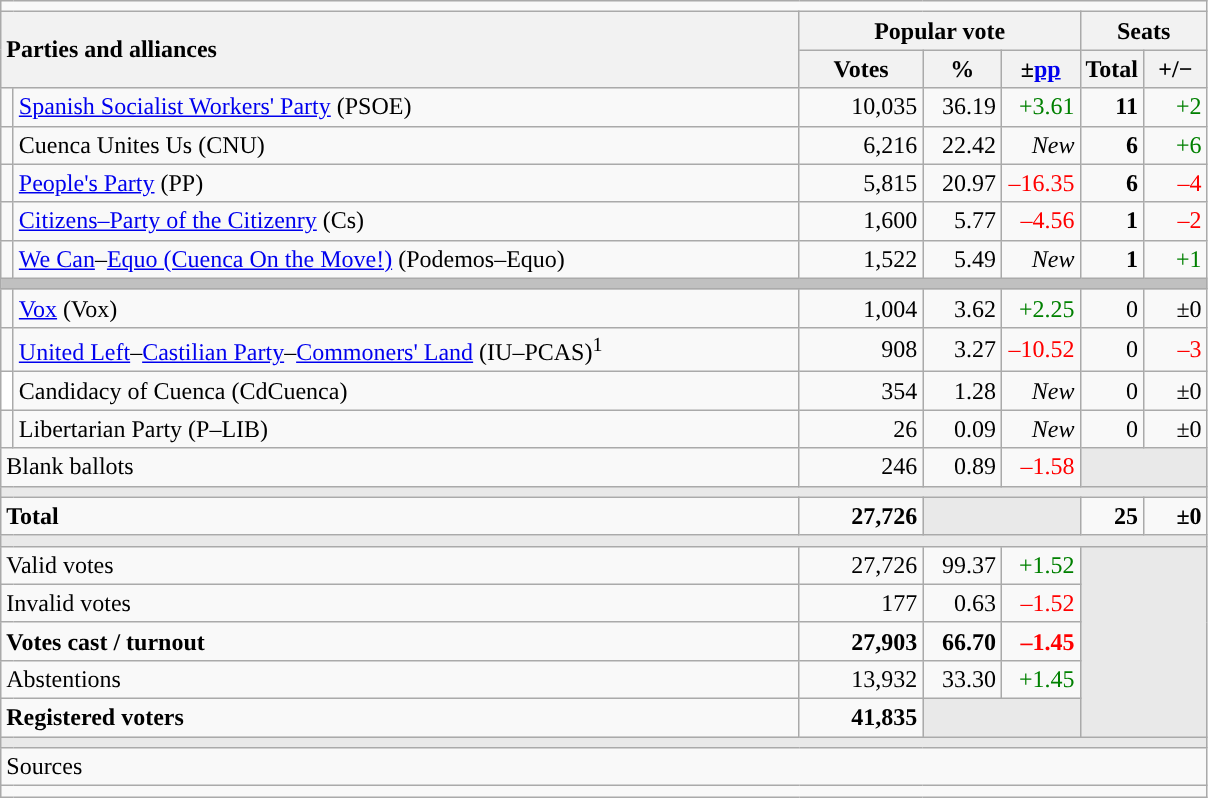<table class="wikitable" style="text-align:right;">
<tr>
<td colspan="7"></td>
</tr>
<tr>
<th style="text-align:left;" rowspan="2" colspan="2" width="525">Parties and alliances</th>
<th colspan="3">Popular vote</th>
<th colspan="2">Seats</th>
</tr>
<tr>
<th width="75">Votes</th>
<th width="45">%</th>
<th width="45">±<a href='#'>pp</a></th>
<th width="35">Total</th>
<th width="35">+/−</th>
</tr>
<tr>
<td width="1" style="color:inherit;background:"></td>
<td align="left"><a href='#'>Spanish Socialist Workers' Party</a> (PSOE)</td>
<td>10,035</td>
<td>36.19</td>
<td style="color:green;">+3.61</td>
<td><strong>11</strong></td>
<td style="color:green;">+2</td>
</tr>
<tr>
<td style="color:inherit;background:"></td>
<td align="left">Cuenca Unites Us (CNU)</td>
<td>6,216</td>
<td>22.42</td>
<td><em>New</em></td>
<td><strong>6</strong></td>
<td style="color:green;">+6</td>
</tr>
<tr>
<td style="color:inherit;background:"></td>
<td align="left"><a href='#'>People's Party</a> (PP)</td>
<td>5,815</td>
<td>20.97</td>
<td style="color:red;">–16.35</td>
<td><strong>6</strong></td>
<td style="color:red;">–4</td>
</tr>
<tr>
<td style="color:inherit;background:"></td>
<td align="left"><a href='#'>Citizens–Party of the Citizenry</a> (Cs)</td>
<td>1,600</td>
<td>5.77</td>
<td style="color:red;">–4.56</td>
<td><strong>1</strong></td>
<td style="color:red;">–2</td>
</tr>
<tr>
<td style="color:inherit;background:"></td>
<td align="left"><a href='#'>We Can</a>–<a href='#'>Equo (Cuenca On the Move!)</a> (Podemos–Equo)</td>
<td>1,522</td>
<td>5.49</td>
<td><em>New</em></td>
<td><strong>1</strong></td>
<td style="color:green;">+1</td>
</tr>
<tr>
<td colspan="7" bgcolor="#C0C0C0"></td>
</tr>
<tr>
<td style="color:inherit;background:"></td>
<td align="left"><a href='#'>Vox</a> (Vox)</td>
<td>1,004</td>
<td>3.62</td>
<td style="color:green;">+2.25</td>
<td>0</td>
<td>±0</td>
</tr>
<tr>
<td style="color:inherit;background:"></td>
<td align="left"><a href='#'>United Left</a>–<a href='#'>Castilian Party</a>–<a href='#'>Commoners' Land</a> (IU–PCAS)<sup>1</sup></td>
<td>908</td>
<td>3.27</td>
<td style="color:red;">–10.52</td>
<td>0</td>
<td style="color:red;">–3</td>
</tr>
<tr>
<td bgcolor="white"></td>
<td align="left">Candidacy of Cuenca (CdCuenca)</td>
<td>354</td>
<td>1.28</td>
<td><em>New</em></td>
<td>0</td>
<td>±0</td>
</tr>
<tr>
<td style="color:inherit;background:"></td>
<td align="left">Libertarian Party (P–LIB)</td>
<td>26</td>
<td>0.09</td>
<td><em>New</em></td>
<td>0</td>
<td>±0</td>
</tr>
<tr>
<td align="left" colspan="2">Blank ballots</td>
<td>246</td>
<td>0.89</td>
<td style="color:red;">–1.58</td>
<td bgcolor="#E9E9E9" colspan="2"></td>
</tr>
<tr>
<td colspan="7" bgcolor="#E9E9E9"></td>
</tr>
<tr style="font-weight:bold;">
<td align="left" colspan="2">Total</td>
<td>27,726</td>
<td bgcolor="#E9E9E9" colspan="2"></td>
<td>25</td>
<td>±0</td>
</tr>
<tr>
<td colspan="7" bgcolor="#E9E9E9"></td>
</tr>
<tr>
<td align="left" colspan="2">Valid votes</td>
<td>27,726</td>
<td>99.37</td>
<td style="color:green;">+1.52</td>
<td bgcolor="#E9E9E9" colspan="2" rowspan="5"></td>
</tr>
<tr>
<td align="left" colspan="2">Invalid votes</td>
<td>177</td>
<td>0.63</td>
<td style="color:red;">–1.52</td>
</tr>
<tr style="font-weight:bold;">
<td align="left" colspan="2">Votes cast / turnout</td>
<td>27,903</td>
<td>66.70</td>
<td style="color:red;">–1.45</td>
</tr>
<tr>
<td align="left" colspan="2">Abstentions</td>
<td>13,932</td>
<td>33.30</td>
<td style="color:green;">+1.45</td>
</tr>
<tr style="font-weight:bold;">
<td align="left" colspan="2">Registered voters</td>
<td>41,835</td>
<td bgcolor="#E9E9E9" colspan="2"></td>
</tr>
<tr>
<td colspan="7" bgcolor="#E9E9E9"></td>
</tr>
<tr>
<td align="left" colspan="7">Sources</td>
</tr>
<tr>
<td colspan="7" style="text-align:left; max-width:790px;"></td>
</tr>
</table>
